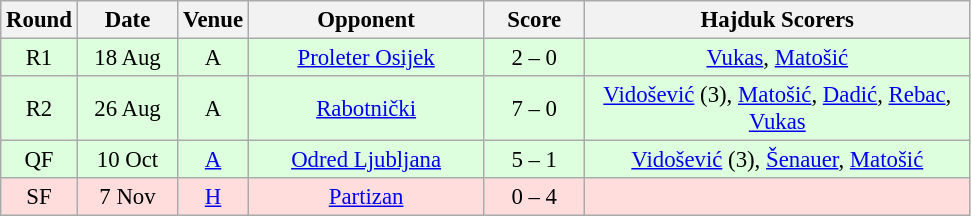<table class="wikitable sortable" style="text-align: center; font-size:95%;">
<tr>
<th width="30">Round</th>
<th width="60">Date</th>
<th width="20">Venue</th>
<th width="150">Opponent</th>
<th width="60">Score</th>
<th width="250">Hajduk Scorers</th>
</tr>
<tr bgcolor="#ddffdd">
<td>R1</td>
<td>18 Aug</td>
<td>A</td>
<td><a href='#'>Proleter Osijek</a></td>
<td>2 – 0</td>
<td><a href='#'>Vukas</a>, <a href='#'>Matošić</a></td>
</tr>
<tr bgcolor="#ddffdd">
<td>R2</td>
<td>26 Aug</td>
<td>A</td>
<td><a href='#'>Rabotnički</a></td>
<td>7 – 0</td>
<td><a href='#'>Vidošević</a> (3), <a href='#'>Matošić</a>, <a href='#'>Dadić</a>, <a href='#'>Rebac</a>, <a href='#'>Vukas</a></td>
</tr>
<tr bgcolor="#ddffdd">
<td>QF</td>
<td>10 Oct</td>
<td><a href='#'>A</a></td>
<td><a href='#'>Odred Ljubljana</a></td>
<td>5 – 1</td>
<td><a href='#'>Vidošević</a> (3), <a href='#'>Šenauer</a>, <a href='#'>Matošić</a></td>
</tr>
<tr bgcolor="#ffdddd">
<td>SF</td>
<td>7 Nov</td>
<td><a href='#'>H</a></td>
<td><a href='#'>Partizan</a></td>
<td>0 – 4</td>
<td></td>
</tr>
</table>
